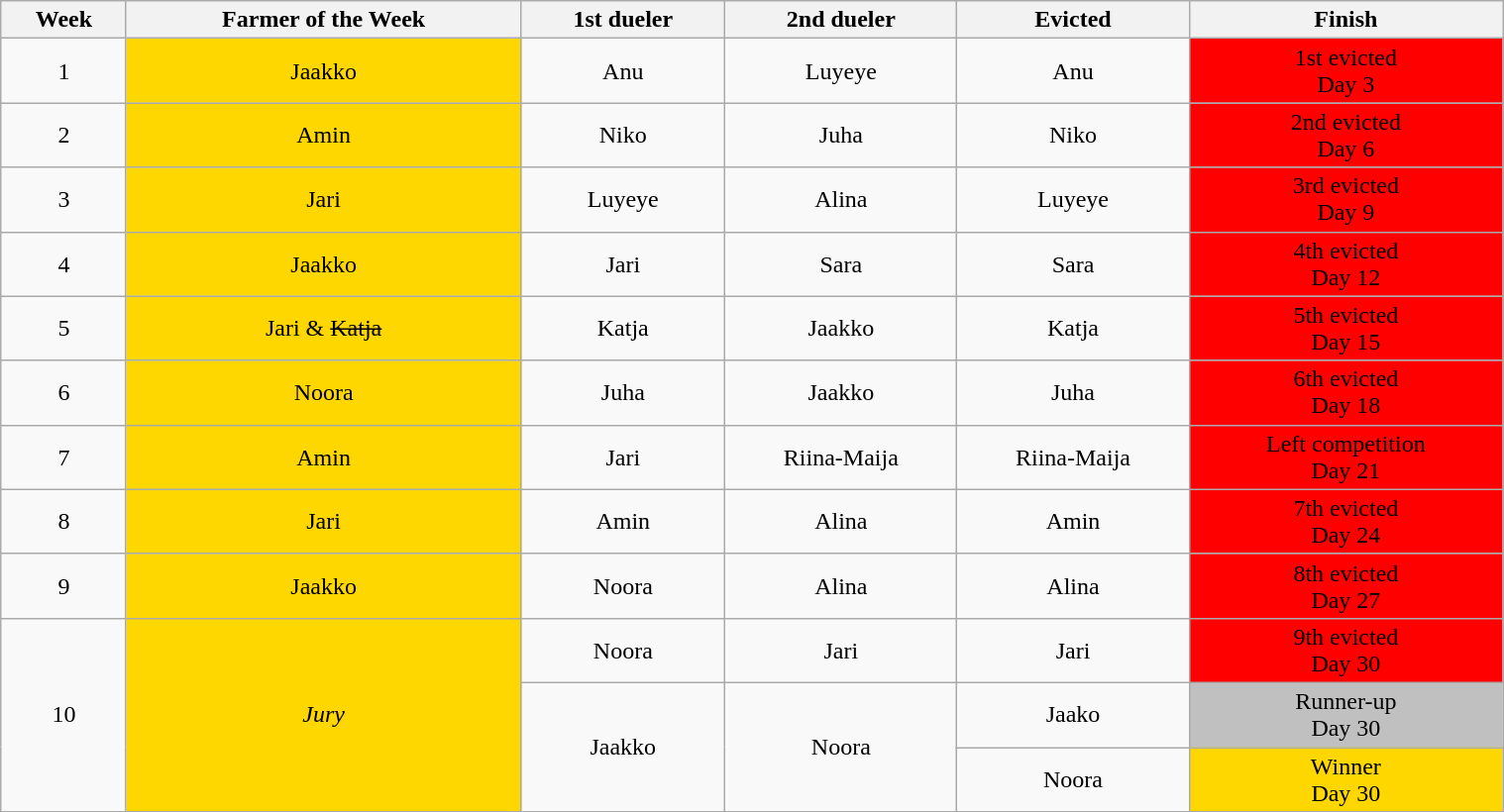<table class="wikitable" style="font-size:100%; text-align:center; width: 80%; margin-left: auto; margin-right: auto;">
<tr>
<th>Week</th>
<th>Farmer of the Week</th>
<th>1st dueler</th>
<th>2nd dueler</th>
<th>Evicted</th>
<th>Finish</th>
</tr>
<tr>
<td>1</td>
<td style="background:gold;">Jaakko</td>
<td>Anu</td>
<td>Luyeye</td>
<td>Anu</td>
<td style="background:#ff0000">1st evicted<br>Day 3</td>
</tr>
<tr>
<td>2</td>
<td style="background:gold;">Amin</td>
<td>Niko</td>
<td>Juha</td>
<td>Niko</td>
<td style="background:#ff0000">2nd evicted<br>Day 6</td>
</tr>
<tr>
<td>3</td>
<td style="background:gold;">Jari</td>
<td>Luyeye</td>
<td>Alina</td>
<td>Luyeye</td>
<td style="background:#ff0000">3rd evicted<br>Day 9</td>
</tr>
<tr>
<td>4</td>
<td style="background:gold;">Jaakko</td>
<td>Jari</td>
<td>Sara</td>
<td>Sara</td>
<td style="background:#ff0000">4th evicted<br>Day 12</td>
</tr>
<tr>
<td>5</td>
<td style="background:gold;">Jari & <s>Katja</s></td>
<td>Katja</td>
<td>Jaakko</td>
<td>Katja</td>
<td style="background:#ff0000">5th evicted<br>Day 15</td>
</tr>
<tr>
<td>6</td>
<td style="background:gold;">Noora</td>
<td>Juha</td>
<td>Jaakko</td>
<td>Juha</td>
<td style="background:#ff0000">6th evicted<br>Day 18</td>
</tr>
<tr>
<td>7</td>
<td style="background:gold;">Amin</td>
<td>Jari</td>
<td>Riina-Maija</td>
<td>Riina-Maija</td>
<td style="background:#ff0000">Left competition<br>Day 21</td>
</tr>
<tr>
<td>8</td>
<td style="background:gold;">Jari</td>
<td>Amin</td>
<td>Alina</td>
<td>Amin</td>
<td style="background:#ff0000">7th evicted<br>Day 24</td>
</tr>
<tr>
<td>9</td>
<td style="background:gold;">Jaakko</td>
<td>Noora</td>
<td>Alina</td>
<td>Alina</td>
<td style="background:#ff0000">8th evicted<br>Day 27</td>
</tr>
<tr>
<td rowspan="3">10</td>
<td rowspan="3" style="background:gold;"><em>Jury</em></td>
<td rowspan="1">Noora</td>
<td rowspan="1">Jari</td>
<td rowspan="1">Jari</td>
<td rowspan="1" style="background:#ff0000">9th evicted<br>Day 30</td>
</tr>
<tr>
<td rowspan="2">Jaakko</td>
<td rowspan="2">Noora</td>
<td rowspan="1">Jaako</td>
<td rowspan="1" style="background:silver">Runner-up<br>Day 30</td>
</tr>
<tr>
<td rowspan="1">Noora</td>
<td rowspan="1" style="background:gold">Winner<br>Day 30</td>
</tr>
</table>
